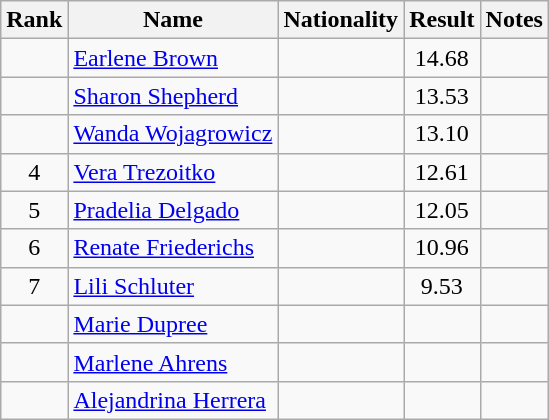<table class="wikitable sortable" style="text-align:center">
<tr>
<th>Rank</th>
<th>Name</th>
<th>Nationality</th>
<th>Result</th>
<th>Notes</th>
</tr>
<tr>
<td></td>
<td align=left><a href='#'>Earlene Brown</a></td>
<td align=left></td>
<td>14.68</td>
<td></td>
</tr>
<tr>
<td></td>
<td align=left><a href='#'>Sharon Shepherd</a></td>
<td align=left></td>
<td>13.53</td>
<td></td>
</tr>
<tr>
<td></td>
<td align=left><a href='#'>Wanda Wojagrowicz</a></td>
<td align=left></td>
<td>13.10</td>
<td></td>
</tr>
<tr>
<td>4</td>
<td align=left><a href='#'>Vera Trezoitko</a></td>
<td align=left></td>
<td>12.61</td>
<td></td>
</tr>
<tr>
<td>5</td>
<td align=left><a href='#'>Pradelia Delgado</a></td>
<td align=left></td>
<td>12.05</td>
<td></td>
</tr>
<tr>
<td>6</td>
<td align=left><a href='#'>Renate Friederichs</a></td>
<td align=left></td>
<td>10.96</td>
<td></td>
</tr>
<tr>
<td>7</td>
<td align=left><a href='#'>Lili Schluter</a></td>
<td align=left></td>
<td>9.53</td>
<td></td>
</tr>
<tr>
<td></td>
<td align=left><a href='#'>Marie Dupree</a></td>
<td align=left></td>
<td></td>
<td></td>
</tr>
<tr>
<td></td>
<td align=left><a href='#'>Marlene Ahrens</a></td>
<td align=left></td>
<td></td>
<td></td>
</tr>
<tr>
<td></td>
<td align=left><a href='#'>Alejandrina Herrera</a></td>
<td align=left></td>
<td></td>
<td></td>
</tr>
</table>
